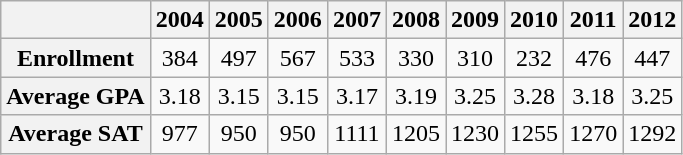<table class="wikitable" style="text-align:center">
<tr>
<th></th>
<th>2004</th>
<th>2005</th>
<th>2006</th>
<th>2007</th>
<th>2008</th>
<th>2009</th>
<th>2010</th>
<th>2011</th>
<th>2012</th>
</tr>
<tr>
<th>Enrollment</th>
<td>384</td>
<td>497</td>
<td>567</td>
<td>533</td>
<td>330</td>
<td>310</td>
<td>232</td>
<td>476</td>
<td>447</td>
</tr>
<tr>
<th>Average GPA</th>
<td>3.18</td>
<td>3.15</td>
<td>3.15</td>
<td>3.17</td>
<td>3.19</td>
<td>3.25</td>
<td>3.28</td>
<td>3.18</td>
<td>3.25</td>
</tr>
<tr>
<th>Average SAT</th>
<td>977</td>
<td>950</td>
<td>950</td>
<td>1111</td>
<td>1205</td>
<td>1230</td>
<td>1255</td>
<td>1270</td>
<td>1292</td>
</tr>
</table>
